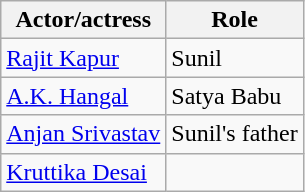<table class="wikitable">
<tr>
<th>Actor/actress</th>
<th>Role</th>
</tr>
<tr>
<td><a href='#'>Rajit Kapur</a></td>
<td>Sunil</td>
</tr>
<tr>
<td><a href='#'>A.K. Hangal</a></td>
<td>Satya Babu</td>
</tr>
<tr>
<td><a href='#'>Anjan Srivastav</a></td>
<td>Sunil's father</td>
</tr>
<tr>
<td><a href='#'>Kruttika Desai</a></td>
<td></td>
</tr>
</table>
